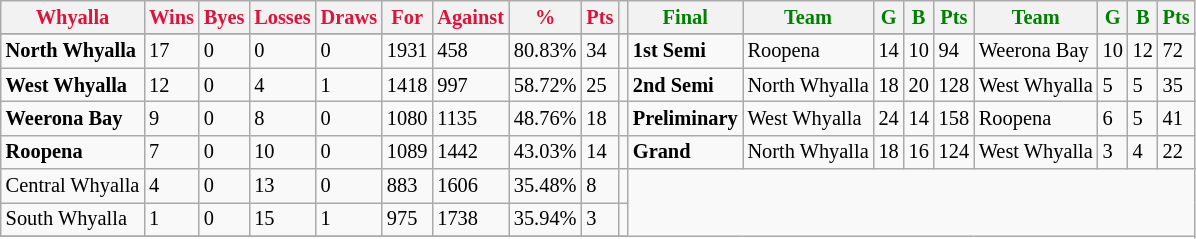<table style="font-size: 85%; text-align: left;" class="wikitable">
<tr>
<th style="color:crimson">Whyalla</th>
<th style="color:crimson">Wins</th>
<th style="color:crimson">Byes</th>
<th style="color:crimson">Losses</th>
<th style="color:crimson">Draws</th>
<th style="color:crimson">For</th>
<th style="color:crimson">Against</th>
<th style="color:crimson">%</th>
<th style="color:crimson">Pts</th>
<th></th>
<th style="color:green">Final</th>
<th style="color:green">Team</th>
<th style="color:green">G</th>
<th style="color:green">B</th>
<th style="color:green">Pts</th>
<th style="color:green">Team</th>
<th style="color:green">G</th>
<th style="color:green">B</th>
<th style="color:green">Pts</th>
</tr>
<tr>
</tr>
<tr>
</tr>
<tr>
<td><strong>	North Whyalla	</strong></td>
<td>17</td>
<td>0</td>
<td>0</td>
<td>0</td>
<td>1931</td>
<td>458</td>
<td>80.83%</td>
<td>34</td>
<td></td>
<td><strong>1st Semi</strong></td>
<td>Roopena</td>
<td>14</td>
<td>10</td>
<td>94</td>
<td>Weerona Bay</td>
<td>10</td>
<td>12</td>
<td>72</td>
</tr>
<tr>
<td><strong>	West Whyalla	</strong></td>
<td>12</td>
<td>0</td>
<td>4</td>
<td>1</td>
<td>1418</td>
<td>997</td>
<td>58.72%</td>
<td>25</td>
<td></td>
<td><strong>2nd Semi</strong></td>
<td>North Whyalla</td>
<td>18</td>
<td>20</td>
<td>128</td>
<td>West Whyalla</td>
<td>5</td>
<td>5</td>
<td>35</td>
</tr>
<tr>
<td><strong>	Weerona Bay	</strong></td>
<td>9</td>
<td>0</td>
<td>8</td>
<td>0</td>
<td>1080</td>
<td>1135</td>
<td>48.76%</td>
<td>18</td>
<td></td>
<td><strong>Preliminary</strong></td>
<td>West Whyalla</td>
<td>24</td>
<td>14</td>
<td>158</td>
<td>Roopena</td>
<td>6</td>
<td>5</td>
<td>41</td>
</tr>
<tr>
<td><strong>	Roopena	</strong></td>
<td>7</td>
<td>0</td>
<td>10</td>
<td>0</td>
<td>1089</td>
<td>1442</td>
<td>43.03%</td>
<td>14</td>
<td></td>
<td><strong>Grand</strong></td>
<td>North Whyalla</td>
<td>18</td>
<td>16</td>
<td>124</td>
<td>West Whyalla</td>
<td>3</td>
<td>4</td>
<td>22</td>
</tr>
<tr>
<td>Central Whyalla</td>
<td>4</td>
<td>0</td>
<td>13</td>
<td>0</td>
<td>883</td>
<td>1606</td>
<td>35.48%</td>
<td>8</td>
<td></td>
</tr>
<tr>
<td>South Whyalla</td>
<td>1</td>
<td>0</td>
<td>15</td>
<td>1</td>
<td>975</td>
<td>1738</td>
<td>35.94%</td>
<td>3</td>
<td></td>
</tr>
<tr>
</tr>
</table>
